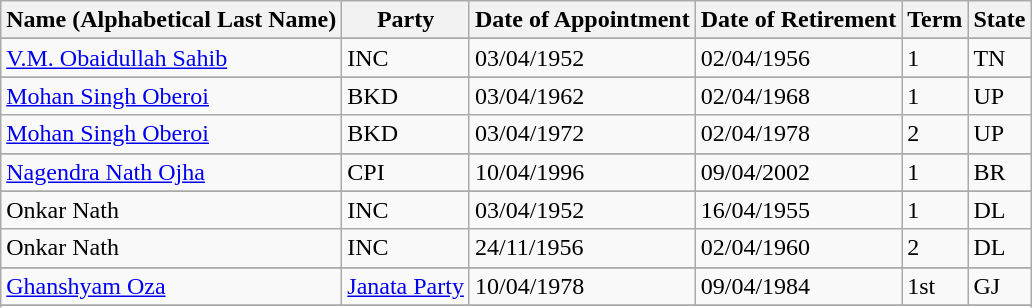<table class="wikitable sortable">
<tr>
<th>Name (Alphabetical Last Name)</th>
<th>Party</th>
<th>Date of Appointment</th>
<th>Date of Retirement</th>
<th>Term</th>
<th>State</th>
</tr>
<tr>
</tr>
<tr>
<td><a href='#'>V.M. Obaidullah Sahib</a></td>
<td>INC</td>
<td>03/04/1952</td>
<td>02/04/1956</td>
<td>1</td>
<td>TN</td>
</tr>
<tr>
</tr>
<tr>
<td><a href='#'>Mohan Singh Oberoi</a></td>
<td>BKD</td>
<td>03/04/1962</td>
<td>02/04/1968</td>
<td>1</td>
<td>UP</td>
</tr>
<tr>
<td><a href='#'>Mohan Singh Oberoi</a></td>
<td>BKD</td>
<td>03/04/1972</td>
<td>02/04/1978</td>
<td>2</td>
<td>UP</td>
</tr>
<tr>
</tr>
<tr>
<td><a href='#'>Nagendra Nath Ojha</a></td>
<td>CPI</td>
<td>10/04/1996</td>
<td>09/04/2002</td>
<td>1</td>
<td>BR</td>
</tr>
<tr>
</tr>
<tr>
<td>Onkar Nath</td>
<td>INC</td>
<td>03/04/1952</td>
<td>16/04/1955</td>
<td>1</td>
<td>DL</td>
</tr>
<tr>
<td>Onkar Nath</td>
<td>INC</td>
<td>24/11/1956</td>
<td>02/04/1960</td>
<td>2</td>
<td>DL</td>
</tr>
<tr>
</tr>
<tr>
<td><a href='#'>Ghanshyam Oza</a></td>
<td><a href='#'>Janata Party</a></td>
<td>10/04/1978</td>
<td>09/04/1984</td>
<td>1st</td>
<td>GJ</td>
</tr>
<tr>
</tr>
<tr>
</tr>
</table>
